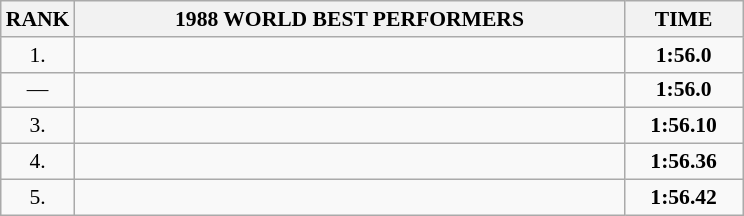<table class="wikitable" style="border-collapse: collapse; font-size: 90%;">
<tr>
<th>RANK</th>
<th align="center" style="width: 25em">1988 WORLD BEST PERFORMERS</th>
<th align="center" style="width: 5em">TIME</th>
</tr>
<tr>
<td align="center">1.</td>
<td></td>
<td align="center"><strong>1:56.0</strong></td>
</tr>
<tr>
<td align="center">—</td>
<td></td>
<td align="center"><strong>1:56.0</strong></td>
</tr>
<tr>
<td align="center">3.</td>
<td></td>
<td align="center"><strong>1:56.10</strong></td>
</tr>
<tr>
<td align="center">4.</td>
<td></td>
<td align="center"><strong>1:56.36</strong></td>
</tr>
<tr>
<td align="center">5.</td>
<td></td>
<td align="center"><strong>1:56.42</strong></td>
</tr>
</table>
